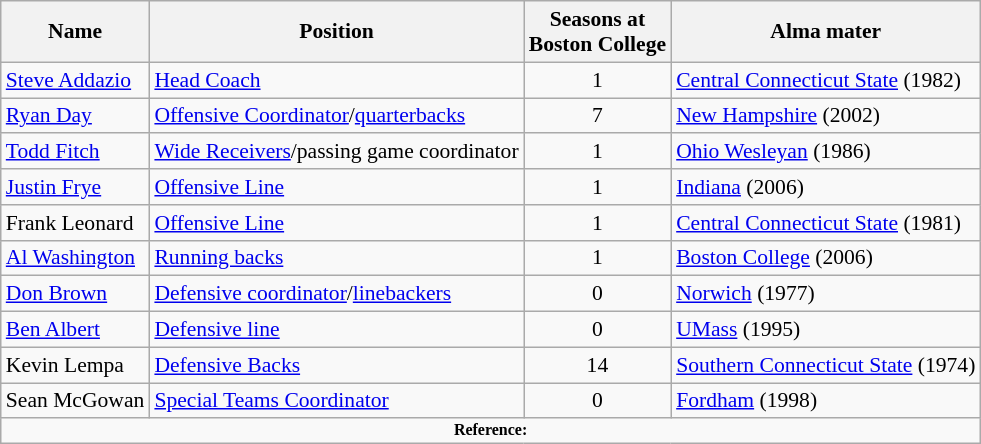<table class="wikitable" border="1" style="font-size:90%;">
<tr>
<th>Name</th>
<th>Position</th>
<th>Seasons at<br>Boston College</th>
<th>Alma mater</th>
</tr>
<tr>
<td><a href='#'>Steve Addazio</a></td>
<td><a href='#'>Head Coach</a></td>
<td align=center>1</td>
<td><a href='#'>Central Connecticut State</a> (1982)</td>
</tr>
<tr>
<td><a href='#'>Ryan Day</a></td>
<td><a href='#'>Offensive Coordinator</a>/<a href='#'>quarterbacks</a></td>
<td align=center>7</td>
<td><a href='#'>New Hampshire</a> (2002)</td>
</tr>
<tr>
<td><a href='#'>Todd Fitch</a></td>
<td><a href='#'>Wide Receivers</a>/passing game coordinator</td>
<td align=center>1</td>
<td><a href='#'>Ohio Wesleyan</a> (1986)</td>
</tr>
<tr>
<td><a href='#'>Justin Frye</a></td>
<td><a href='#'>Offensive Line</a></td>
<td align=center>1</td>
<td><a href='#'>Indiana</a> (2006)</td>
</tr>
<tr>
<td>Frank Leonard</td>
<td><a href='#'>Offensive Line</a></td>
<td align=center>1</td>
<td><a href='#'>Central Connecticut State</a> (1981)</td>
</tr>
<tr>
<td><a href='#'>Al Washington</a></td>
<td><a href='#'>Running backs</a></td>
<td align=center>1</td>
<td><a href='#'>Boston College</a> (2006)</td>
</tr>
<tr>
<td><a href='#'>Don Brown</a></td>
<td><a href='#'>Defensive coordinator</a>/<a href='#'>linebackers</a></td>
<td align=center>0</td>
<td><a href='#'>Norwich</a> (1977)</td>
</tr>
<tr>
<td><a href='#'>Ben Albert</a></td>
<td><a href='#'>Defensive line</a></td>
<td align=center>0</td>
<td><a href='#'>UMass</a> (1995)</td>
</tr>
<tr>
<td>Kevin Lempa</td>
<td><a href='#'>Defensive Backs</a></td>
<td align=center>14</td>
<td><a href='#'>Southern Connecticut State</a> (1974)</td>
</tr>
<tr>
<td>Sean McGowan</td>
<td><a href='#'>Special Teams Coordinator</a></td>
<td align=center>0</td>
<td><a href='#'>Fordham</a> (1998)</td>
</tr>
<tr>
<td colspan="4" style="font-size: 8pt" align="center"><strong>Reference:</strong></td>
</tr>
</table>
